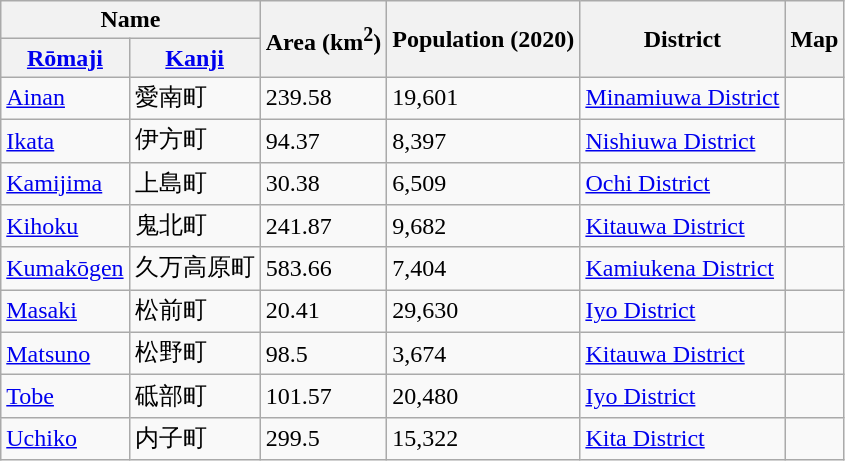<table class="wikitable sortable">
<tr>
<th colspan="2">Name</th>
<th rowspan="2">Area (km<sup>2</sup>)</th>
<th rowspan="2">Population (2020)</th>
<th rowspan="2">District</th>
<th rowspan="2">Map</th>
</tr>
<tr>
<th><a href='#'>Rōmaji</a></th>
<th><a href='#'>Kanji</a></th>
</tr>
<tr>
<td> <a href='#'>Ainan</a></td>
<td>愛南町</td>
<td>239.58</td>
<td>19,601</td>
<td><a href='#'>Minamiuwa District</a></td>
<td></td>
</tr>
<tr>
<td> <a href='#'>Ikata</a></td>
<td>伊方町</td>
<td>94.37</td>
<td>8,397</td>
<td><a href='#'>Nishiuwa District</a></td>
<td></td>
</tr>
<tr>
<td> <a href='#'>Kamijima</a></td>
<td>上島町</td>
<td>30.38</td>
<td>6,509</td>
<td><a href='#'>Ochi District</a></td>
<td></td>
</tr>
<tr>
<td> <a href='#'>Kihoku</a></td>
<td>鬼北町</td>
<td>241.87</td>
<td>9,682</td>
<td><a href='#'>Kitauwa District</a></td>
<td></td>
</tr>
<tr>
<td> <a href='#'>Kumakōgen</a></td>
<td>久万高原町</td>
<td>583.66</td>
<td>7,404</td>
<td><a href='#'>Kamiukena District</a></td>
<td></td>
</tr>
<tr>
<td> <a href='#'>Masaki</a></td>
<td>松前町</td>
<td>20.41</td>
<td>29,630</td>
<td><a href='#'>Iyo District</a></td>
<td></td>
</tr>
<tr>
<td> <a href='#'>Matsuno</a></td>
<td>松野町</td>
<td>98.5</td>
<td>3,674</td>
<td><a href='#'>Kitauwa District</a></td>
<td></td>
</tr>
<tr>
<td> <a href='#'>Tobe</a></td>
<td>砥部町</td>
<td>101.57</td>
<td>20,480</td>
<td><a href='#'>Iyo District</a></td>
<td></td>
</tr>
<tr>
<td> <a href='#'>Uchiko</a></td>
<td>内子町</td>
<td>299.5</td>
<td>15,322</td>
<td><a href='#'>Kita District</a></td>
<td></td>
</tr>
</table>
